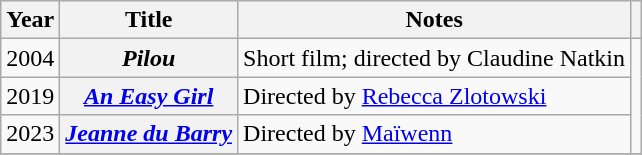<table class="wikitable plainrowheaders sortable">
<tr>
<th>Year</th>
<th>Title</th>
<th>Notes</th>
<th scope="col" class="unsortable"></th>
</tr>
<tr>
<td>2004</td>
<th scope="row"><em>Pilou</em></th>
<td>Short film; directed by Claudine Natkin</td>
<td rowspan=3></td>
</tr>
<tr>
<td>2019</td>
<th scope="row"><em><a href='#'>An Easy Girl</a></em></th>
<td>Directed by <a href='#'>Rebecca Zlotowski</a></td>
</tr>
<tr>
<td>2023</td>
<th scope="row"><em><a href='#'>Jeanne du Barry</a></em></th>
<td>Directed by <a href='#'>Maïwenn</a></td>
</tr>
<tr>
</tr>
</table>
